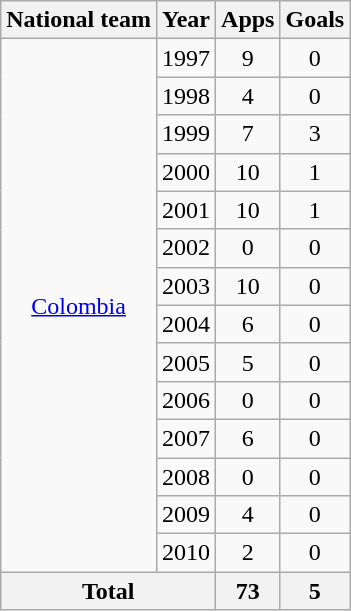<table class="wikitable" style="text-align:center">
<tr>
<th>National team</th>
<th>Year</th>
<th>Apps</th>
<th>Goals</th>
</tr>
<tr>
<td rowspan="14"><a href='#'>Colombia</a></td>
<td>1997</td>
<td>9</td>
<td>0</td>
</tr>
<tr>
<td>1998</td>
<td>4</td>
<td>0</td>
</tr>
<tr>
<td>1999</td>
<td>7</td>
<td>3</td>
</tr>
<tr>
<td>2000</td>
<td>10</td>
<td>1</td>
</tr>
<tr>
<td>2001</td>
<td>10</td>
<td>1</td>
</tr>
<tr>
<td>2002</td>
<td>0</td>
<td>0</td>
</tr>
<tr>
<td>2003</td>
<td>10</td>
<td>0</td>
</tr>
<tr>
<td>2004</td>
<td>6</td>
<td>0</td>
</tr>
<tr>
<td>2005</td>
<td>5</td>
<td>0</td>
</tr>
<tr>
<td>2006</td>
<td>0</td>
<td>0</td>
</tr>
<tr>
<td>2007</td>
<td>6</td>
<td>0</td>
</tr>
<tr>
<td>2008</td>
<td>0</td>
<td>0</td>
</tr>
<tr>
<td>2009</td>
<td>4</td>
<td>0</td>
</tr>
<tr>
<td>2010</td>
<td>2</td>
<td>0</td>
</tr>
<tr>
<th colspan="2">Total</th>
<th>73</th>
<th>5</th>
</tr>
</table>
